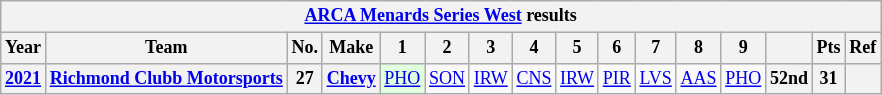<table class="wikitable" style="text-align:center; font-size:75%">
<tr>
<th colspan=16><a href='#'>ARCA Menards Series West</a> results</th>
</tr>
<tr>
<th>Year</th>
<th>Team</th>
<th>No.</th>
<th>Make</th>
<th>1</th>
<th>2</th>
<th>3</th>
<th>4</th>
<th>5</th>
<th>6</th>
<th>7</th>
<th>8</th>
<th>9</th>
<th></th>
<th>Pts</th>
<th>Ref</th>
</tr>
<tr>
<th><a href='#'>2021</a></th>
<th><a href='#'>Richmond Clubb Motorsports</a></th>
<th>27</th>
<th><a href='#'>Chevy</a></th>
<td style="background:#DFFFDF;"><a href='#'>PHO</a><br></td>
<td><a href='#'>SON</a></td>
<td><a href='#'>IRW</a></td>
<td><a href='#'>CNS</a></td>
<td><a href='#'>IRW</a></td>
<td><a href='#'>PIR</a></td>
<td><a href='#'>LVS</a></td>
<td><a href='#'>AAS</a></td>
<td><a href='#'>PHO</a></td>
<th>52nd</th>
<th>31</th>
<th></th>
</tr>
</table>
